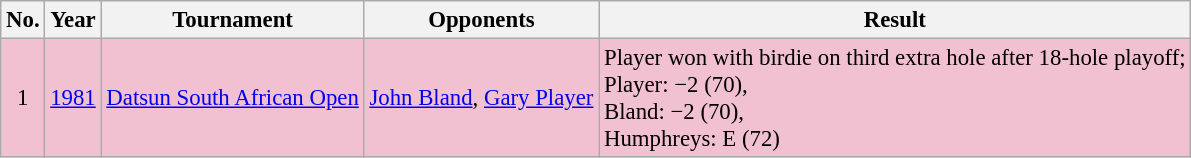<table class="wikitable" style="font-size:95%;">
<tr>
<th>No.</th>
<th>Year</th>
<th>Tournament</th>
<th>Opponents</th>
<th>Result</th>
</tr>
<tr style="background:#F2C1D1;">
<td align=center>1</td>
<td><a href='#'>1981</a></td>
<td><a href='#'>Datsun South African Open</a></td>
<td> <a href='#'>John Bland</a>,  <a href='#'>Gary Player</a></td>
<td>Player won with birdie on third extra hole after 18-hole playoff;<br>Player: −2 (70),<br>Bland: −2 (70),<br>Humphreys: E (72)</td>
</tr>
</table>
